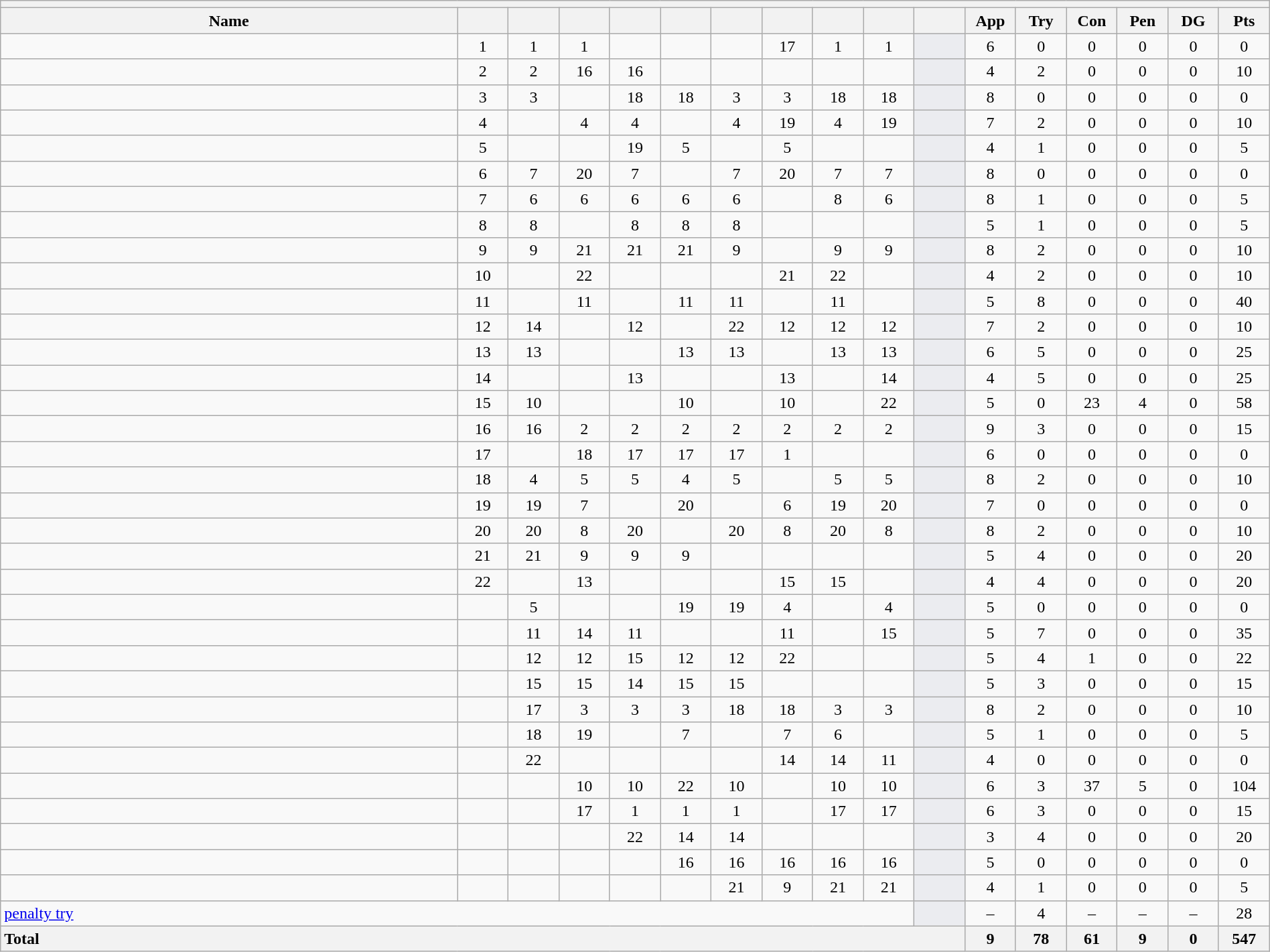<table class="wikitable collapsible collapsed" style="text-align:center; font-size:100%; width:100%">
<tr>
<th colspan="100%"></th>
</tr>
<tr>
<th style="width:36%;">Name</th>
<th style="width:4%;"></th>
<th style="width:4%;"></th>
<th style="width:4%;"></th>
<th style="width:4%;"></th>
<th style="width:4%;"></th>
<th style="width:4%;"></th>
<th style="width:4%;"></th>
<th style="width:4%;"></th>
<th style="width:4%;"></th>
<th style="width:4%;"></th>
<th style="width:4%;">App</th>
<th style="width:4%;">Try</th>
<th style="width:4%;">Con</th>
<th style="width:4%;">Pen</th>
<th style="width:4%;">DG</th>
<th style="width:4%;">Pts</th>
</tr>
<tr>
<td style="text-align:left;"></td>
<td>1</td>
<td>1</td>
<td>1</td>
<td></td>
<td></td>
<td></td>
<td>17 </td>
<td>1</td>
<td>1</td>
<td style="background:#EBECF0;"></td>
<td>6</td>
<td>0</td>
<td>0</td>
<td>0</td>
<td>0</td>
<td>0</td>
</tr>
<tr>
<td style="text-align:left;"></td>
<td>2</td>
<td>2</td>
<td>16 </td>
<td>16 </td>
<td></td>
<td></td>
<td></td>
<td></td>
<td></td>
<td style="background:#EBECF0;"></td>
<td>4</td>
<td>2</td>
<td>0</td>
<td>0</td>
<td>0</td>
<td>10</td>
</tr>
<tr>
<td style="text-align:left;"></td>
<td>3</td>
<td>3</td>
<td></td>
<td>18 </td>
<td>18 </td>
<td>3</td>
<td>3</td>
<td>18 </td>
<td>18 </td>
<td style="background:#EBECF0;"></td>
<td>8</td>
<td>0</td>
<td>0</td>
<td>0</td>
<td>0</td>
<td>0</td>
</tr>
<tr>
<td style="text-align:left;"></td>
<td>4</td>
<td></td>
<td>4</td>
<td>4</td>
<td></td>
<td>4</td>
<td>19 </td>
<td>4</td>
<td>19 </td>
<td style="background:#EBECF0;"></td>
<td>7</td>
<td>2</td>
<td>0</td>
<td>0</td>
<td>0</td>
<td>10</td>
</tr>
<tr>
<td style="text-align:left;"></td>
<td>5</td>
<td></td>
<td></td>
<td>19 </td>
<td>5</td>
<td></td>
<td>5</td>
<td></td>
<td></td>
<td style="background:#EBECF0;"></td>
<td>4</td>
<td>1</td>
<td>0</td>
<td>0</td>
<td>0</td>
<td>5</td>
</tr>
<tr>
<td style="text-align:left;"></td>
<td>6</td>
<td>7</td>
<td>20 </td>
<td>7</td>
<td></td>
<td>7</td>
<td>20 </td>
<td>7</td>
<td>7</td>
<td style="background:#EBECF0;"></td>
<td>8</td>
<td>0</td>
<td>0</td>
<td>0</td>
<td>0</td>
<td>0</td>
</tr>
<tr>
<td style="text-align:left;"></td>
<td>7</td>
<td>6</td>
<td>6</td>
<td>6</td>
<td>6</td>
<td>6</td>
<td></td>
<td>8</td>
<td>6</td>
<td style="background:#EBECF0;"></td>
<td>8</td>
<td>1</td>
<td>0</td>
<td>0</td>
<td>0</td>
<td>5</td>
</tr>
<tr>
<td style="text-align:left;"></td>
<td>8</td>
<td>8</td>
<td></td>
<td>8</td>
<td>8</td>
<td>8</td>
<td></td>
<td></td>
<td></td>
<td style="background:#EBECF0;"></td>
<td>5</td>
<td>1</td>
<td>0</td>
<td>0</td>
<td>0</td>
<td>5</td>
</tr>
<tr>
<td style="text-align:left;"></td>
<td>9</td>
<td>9</td>
<td>21 </td>
<td>21 </td>
<td>21 </td>
<td>9</td>
<td></td>
<td>9</td>
<td>9</td>
<td style="background:#EBECF0;"></td>
<td>8</td>
<td>2</td>
<td>0</td>
<td>0</td>
<td>0</td>
<td>10</td>
</tr>
<tr>
<td style="text-align:left;"></td>
<td>10</td>
<td></td>
<td>22 </td>
<td></td>
<td></td>
<td></td>
<td>21 </td>
<td>22 </td>
<td></td>
<td style="background:#EBECF0;"></td>
<td>4</td>
<td>2</td>
<td>0</td>
<td>0</td>
<td>0</td>
<td>10</td>
</tr>
<tr>
<td style="text-align:left;"></td>
<td>11</td>
<td></td>
<td>11</td>
<td></td>
<td>11</td>
<td>11</td>
<td></td>
<td>11</td>
<td></td>
<td style="background:#EBECF0;"></td>
<td>5</td>
<td>8</td>
<td>0</td>
<td>0</td>
<td>0</td>
<td>40</td>
</tr>
<tr>
<td style="text-align:left;"></td>
<td>12</td>
<td>14</td>
<td></td>
<td>12</td>
<td></td>
<td>22 </td>
<td>12</td>
<td>12</td>
<td>12</td>
<td style="background:#EBECF0;"></td>
<td>7</td>
<td>2</td>
<td>0</td>
<td>0</td>
<td>0</td>
<td>10</td>
</tr>
<tr>
<td style="text-align:left;"></td>
<td>13</td>
<td>13</td>
<td></td>
<td></td>
<td>13</td>
<td>13</td>
<td></td>
<td>13</td>
<td>13</td>
<td style="background:#EBECF0;"></td>
<td>6</td>
<td>5</td>
<td>0</td>
<td>0</td>
<td>0</td>
<td>25</td>
</tr>
<tr>
<td style="text-align:left;"></td>
<td>14</td>
<td></td>
<td></td>
<td>13</td>
<td></td>
<td></td>
<td>13</td>
<td></td>
<td>14</td>
<td style="background:#EBECF0;"></td>
<td>4</td>
<td>5</td>
<td>0</td>
<td>0</td>
<td>0</td>
<td>25</td>
</tr>
<tr>
<td style="text-align:left;"></td>
<td>15</td>
<td>10</td>
<td></td>
<td></td>
<td>10</td>
<td></td>
<td>10</td>
<td></td>
<td>22 </td>
<td style="background:#EBECF0;"></td>
<td>5</td>
<td>0</td>
<td>23</td>
<td>4</td>
<td>0</td>
<td>58</td>
</tr>
<tr>
<td style="text-align:left;"></td>
<td>16 </td>
<td>16 </td>
<td>2</td>
<td>2</td>
<td>2</td>
<td>2</td>
<td>2</td>
<td>2</td>
<td>2</td>
<td style="background:#EBECF0;"></td>
<td>9</td>
<td>3</td>
<td>0</td>
<td>0</td>
<td>0</td>
<td>15</td>
</tr>
<tr>
<td style="text-align:left;"></td>
<td>17 </td>
<td></td>
<td>18 </td>
<td>17 </td>
<td>17 </td>
<td>17 </td>
<td>1</td>
<td></td>
<td></td>
<td style="background:#EBECF0;"></td>
<td>6</td>
<td>0</td>
<td>0</td>
<td>0</td>
<td>0</td>
<td>0</td>
</tr>
<tr>
<td style="text-align:left;"></td>
<td>18 </td>
<td>4</td>
<td>5</td>
<td>5</td>
<td>4</td>
<td>5</td>
<td></td>
<td>5</td>
<td>5</td>
<td style="background:#EBECF0;"></td>
<td>8</td>
<td>2</td>
<td>0</td>
<td>0</td>
<td>0</td>
<td>10</td>
</tr>
<tr>
<td style="text-align:left;"></td>
<td>19 </td>
<td>19 </td>
<td>7</td>
<td></td>
<td>20 </td>
<td></td>
<td>6</td>
<td>19 </td>
<td>20 </td>
<td style="background:#EBECF0;"></td>
<td>7</td>
<td>0</td>
<td>0</td>
<td>0</td>
<td>0</td>
<td>0</td>
</tr>
<tr>
<td style="text-align:left;"></td>
<td>20 </td>
<td>20 </td>
<td>8</td>
<td>20 </td>
<td></td>
<td>20 </td>
<td>8</td>
<td>20 </td>
<td>8</td>
<td style="background:#EBECF0;"></td>
<td>8</td>
<td>2</td>
<td>0</td>
<td>0</td>
<td>0</td>
<td>10</td>
</tr>
<tr>
<td style="text-align:left;"></td>
<td>21 </td>
<td>21 </td>
<td>9</td>
<td>9</td>
<td>9</td>
<td></td>
<td></td>
<td></td>
<td></td>
<td style="background:#EBECF0;"></td>
<td>5</td>
<td>4</td>
<td>0</td>
<td>0</td>
<td>0</td>
<td>20</td>
</tr>
<tr>
<td style="text-align:left;"></td>
<td>22 </td>
<td></td>
<td>13</td>
<td></td>
<td></td>
<td></td>
<td>15</td>
<td>15</td>
<td></td>
<td style="background:#EBECF0;"></td>
<td>4</td>
<td>4</td>
<td>0</td>
<td>0</td>
<td>0</td>
<td>20</td>
</tr>
<tr>
<td style="text-align:left;"></td>
<td></td>
<td>5</td>
<td></td>
<td></td>
<td>19 </td>
<td>19 </td>
<td>4</td>
<td></td>
<td>4</td>
<td style="background:#EBECF0;"></td>
<td>5</td>
<td>0</td>
<td>0</td>
<td>0</td>
<td>0</td>
<td>0</td>
</tr>
<tr>
<td style="text-align:left;"></td>
<td></td>
<td>11</td>
<td>14</td>
<td>11</td>
<td></td>
<td></td>
<td>11</td>
<td></td>
<td>15</td>
<td style="background:#EBECF0;"></td>
<td>5</td>
<td>7</td>
<td>0</td>
<td>0</td>
<td>0</td>
<td>35</td>
</tr>
<tr>
<td style="text-align:left;"></td>
<td></td>
<td>12</td>
<td>12</td>
<td>15</td>
<td>12</td>
<td>12</td>
<td>22</td>
<td></td>
<td></td>
<td style="background:#EBECF0;"></td>
<td>5</td>
<td>4</td>
<td>1</td>
<td>0</td>
<td>0</td>
<td>22</td>
</tr>
<tr>
<td style="text-align:left;"></td>
<td></td>
<td>15</td>
<td>15</td>
<td>14</td>
<td>15</td>
<td>15</td>
<td></td>
<td></td>
<td></td>
<td style="background:#EBECF0;"></td>
<td>5</td>
<td>3</td>
<td>0</td>
<td>0</td>
<td>0</td>
<td>15</td>
</tr>
<tr>
<td style="text-align:left;"></td>
<td></td>
<td>17 </td>
<td>3</td>
<td>3</td>
<td>3</td>
<td>18 </td>
<td>18 </td>
<td>3</td>
<td>3</td>
<td style="background:#EBECF0;"></td>
<td>8</td>
<td>2</td>
<td>0</td>
<td>0</td>
<td>0</td>
<td>10</td>
</tr>
<tr>
<td style="text-align:left;"></td>
<td></td>
<td>18 </td>
<td>19 </td>
<td></td>
<td>7</td>
<td></td>
<td>7</td>
<td>6</td>
<td></td>
<td style="background:#EBECF0;"></td>
<td>5</td>
<td>1</td>
<td>0</td>
<td>0</td>
<td>0</td>
<td>5</td>
</tr>
<tr>
<td style="text-align:left;"></td>
<td></td>
<td>22 </td>
<td></td>
<td></td>
<td></td>
<td></td>
<td>14</td>
<td>14</td>
<td>11</td>
<td style="background:#EBECF0;"></td>
<td>4</td>
<td>0</td>
<td>0</td>
<td>0</td>
<td>0</td>
<td>0</td>
</tr>
<tr>
<td style="text-align:left;"></td>
<td></td>
<td></td>
<td>10</td>
<td>10</td>
<td>22 </td>
<td>10</td>
<td></td>
<td>10</td>
<td>10</td>
<td style="background:#EBECF0;"></td>
<td>6</td>
<td>3</td>
<td>37</td>
<td>5</td>
<td>0</td>
<td>104</td>
</tr>
<tr>
<td style="text-align:left;"></td>
<td></td>
<td></td>
<td>17 </td>
<td>1</td>
<td>1</td>
<td>1</td>
<td></td>
<td>17 </td>
<td>17 </td>
<td style="background:#EBECF0;"></td>
<td>6</td>
<td>3</td>
<td>0</td>
<td>0</td>
<td>0</td>
<td>15</td>
</tr>
<tr>
<td style="text-align:left;"></td>
<td></td>
<td></td>
<td></td>
<td>22 </td>
<td>14</td>
<td>14</td>
<td></td>
<td></td>
<td></td>
<td style="background:#EBECF0;"></td>
<td>3</td>
<td>4</td>
<td>0</td>
<td>0</td>
<td>0</td>
<td>20</td>
</tr>
<tr>
<td style="text-align:left;"></td>
<td></td>
<td></td>
<td></td>
<td></td>
<td>16 </td>
<td>16 </td>
<td>16 </td>
<td>16 </td>
<td>16 </td>
<td style="background:#EBECF0;"></td>
<td>5</td>
<td>0</td>
<td>0</td>
<td>0</td>
<td>0</td>
<td>0</td>
</tr>
<tr>
<td style="text-align:left;"></td>
<td></td>
<td></td>
<td></td>
<td></td>
<td></td>
<td>21 </td>
<td>9</td>
<td>21 </td>
<td>21 </td>
<td style="background:#EBECF0;"></td>
<td>4</td>
<td>1</td>
<td>0</td>
<td>0</td>
<td>0</td>
<td>5</td>
</tr>
<tr>
<td colspan="10" style="text-align:left;"><a href='#'>penalty try</a></td>
<td style="background:#EBECF0;"></td>
<td>–</td>
<td>4</td>
<td>–</td>
<td>–</td>
<td>–</td>
<td>28</td>
</tr>
<tr>
<th colspan="11" style="text-align:left;">Total</th>
<th>9</th>
<th>78</th>
<th>61</th>
<th>9</th>
<th>0</th>
<th>547</th>
</tr>
</table>
